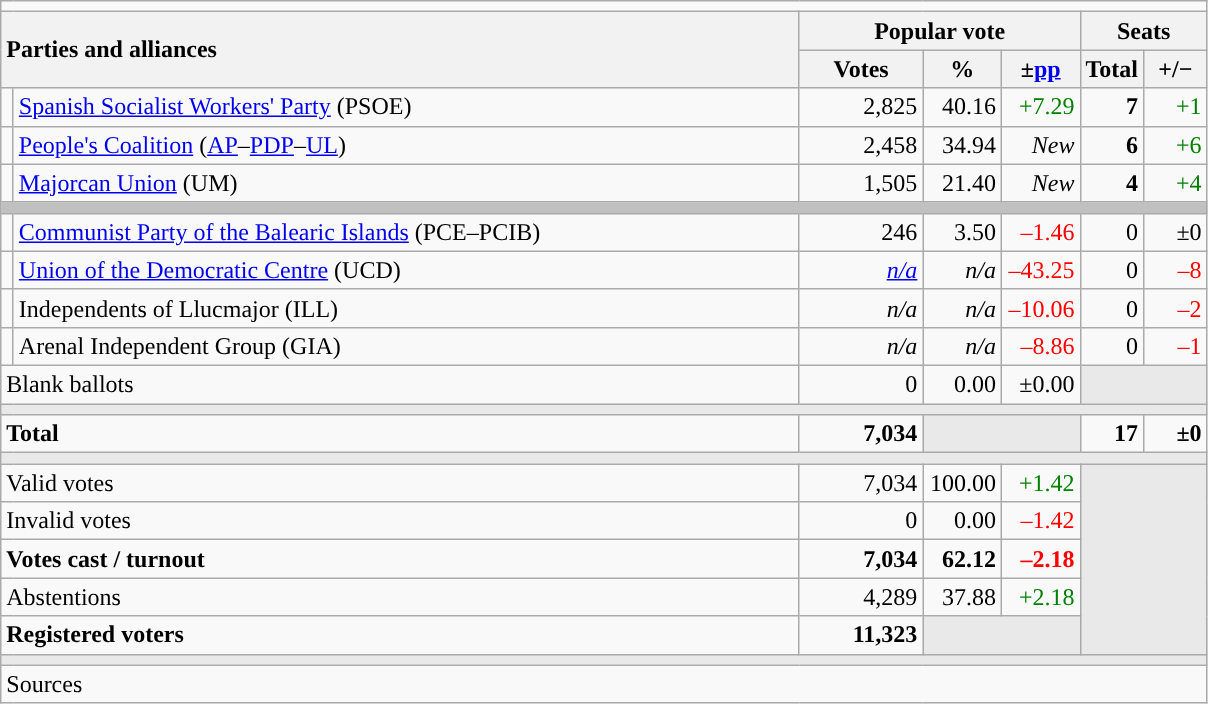<table class="wikitable" style="text-align:right;">
<tr>
<td colspan="7"></td>
</tr>
<tr>
<th style="text-align:left;" rowspan="2" colspan="2" width="525">Parties and alliances</th>
<th colspan="3">Popular vote</th>
<th colspan="2">Seats</th>
</tr>
<tr>
<th width="75">Votes</th>
<th width="45">%</th>
<th width="45">±<a href='#'>pp</a></th>
<th width="35">Total</th>
<th width="35">+/−</th>
</tr>
<tr>
<td width="1" style="color:inherit;background:"></td>
<td align="left"><a href='#'>Spanish Socialist Workers' Party</a> (PSOE)</td>
<td>2,825</td>
<td>40.16</td>
<td style="color:green;">+7.29</td>
<td><strong>7</strong></td>
<td style="color:green;">+1</td>
</tr>
<tr>
<td style="color:inherit;background:"></td>
<td align="left"><a href='#'>People's Coalition</a> (<a href='#'>AP</a>–<a href='#'>PDP</a>–<a href='#'>UL</a>)</td>
<td>2,458</td>
<td>34.94</td>
<td><em>New</em></td>
<td><strong>6</strong></td>
<td style="color:green;">+6</td>
</tr>
<tr>
<td style="color:inherit;background:"></td>
<td align="left"><a href='#'>Majorcan Union</a> (UM)</td>
<td>1,505</td>
<td>21.40</td>
<td><em>New</em></td>
<td><strong>4</strong></td>
<td style="color:green;">+4</td>
</tr>
<tr>
<td colspan="7" bgcolor="#C0C0C0"></td>
</tr>
<tr>
<td style="color:inherit;background:"></td>
<td align="left"><a href='#'>Communist Party of the Balearic Islands</a> (PCE–PCIB)</td>
<td>246</td>
<td>3.50</td>
<td style="color:red;">–1.46</td>
<td>0</td>
<td>±0</td>
</tr>
<tr>
<td style="color:inherit;background:"></td>
<td align="left"><a href='#'>Union of the Democratic Centre</a> (UCD)</td>
<td><em><a href='#'>n/a</a></em></td>
<td><em>n/a</em></td>
<td style="color:red;">–43.25</td>
<td>0</td>
<td style="color:red;">–8</td>
</tr>
<tr>
<td style="color:inherit;background:"></td>
<td align="left">Independents of Llucmajor (ILL)</td>
<td><em>n/a</em></td>
<td><em>n/a</em></td>
<td style="color:red;">–10.06</td>
<td>0</td>
<td style="color:red;">–2</td>
</tr>
<tr>
<td style="color:inherit;background:"></td>
<td align="left">Arenal Independent Group (GIA)</td>
<td><em>n/a</em></td>
<td><em>n/a</em></td>
<td style="color:red;">–8.86</td>
<td>0</td>
<td style="color:red;">–1</td>
</tr>
<tr>
<td align="left" colspan="2">Blank ballots</td>
<td>0</td>
<td>0.00</td>
<td>±0.00</td>
<td bgcolor="#E9E9E9" colspan="2"></td>
</tr>
<tr>
<td colspan="7" bgcolor="#E9E9E9"></td>
</tr>
<tr style="font-weight:bold;">
<td align="left" colspan="2">Total</td>
<td>7,034</td>
<td bgcolor="#E9E9E9" colspan="2"></td>
<td>17</td>
<td>±0</td>
</tr>
<tr>
<td colspan="7" bgcolor="#E9E9E9"></td>
</tr>
<tr>
<td align="left" colspan="2">Valid votes</td>
<td>7,034</td>
<td>100.00</td>
<td style="color:green;">+1.42</td>
<td bgcolor="#E9E9E9" colspan="2" rowspan="5"></td>
</tr>
<tr>
<td align="left" colspan="2">Invalid votes</td>
<td>0</td>
<td>0.00</td>
<td style="color:red;">–1.42</td>
</tr>
<tr style="font-weight:bold;">
<td align="left" colspan="2">Votes cast / turnout</td>
<td>7,034</td>
<td>62.12</td>
<td style="color:red;">–2.18</td>
</tr>
<tr>
<td align="left" colspan="2">Abstentions</td>
<td>4,289</td>
<td>37.88</td>
<td style="color:green;">+2.18</td>
</tr>
<tr style="font-weight:bold;">
<td align="left" colspan="2">Registered voters</td>
<td>11,323</td>
<td bgcolor="#E9E9E9" colspan="2"></td>
</tr>
<tr>
<td colspan="7" bgcolor="#E9E9E9"></td>
</tr>
<tr>
<td align="left" colspan="7">Sources</td>
</tr>
</table>
